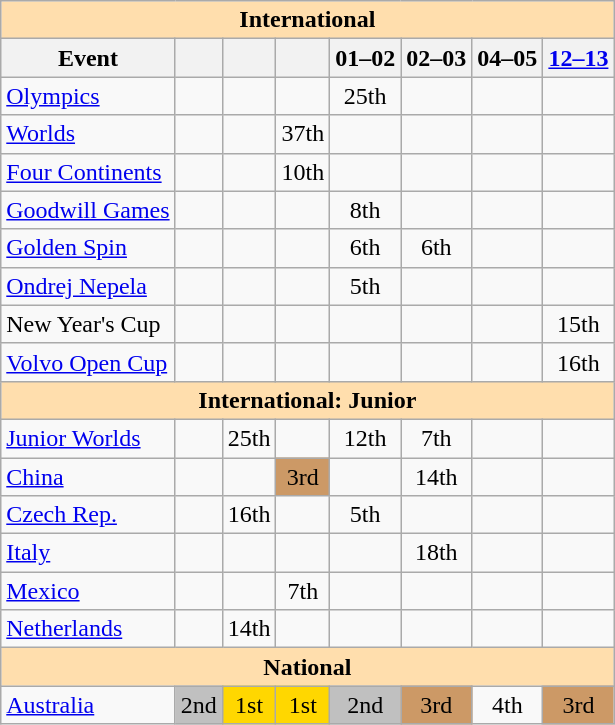<table class="wikitable" style="text-align:center">
<tr>
<th style="background-color: #ffdead; " colspan=8 align=center>International</th>
</tr>
<tr>
<th>Event</th>
<th></th>
<th></th>
<th></th>
<th>01–02</th>
<th>02–03</th>
<th>04–05</th>
<th><a href='#'>12–13</a></th>
</tr>
<tr>
<td align=left><a href='#'>Olympics</a></td>
<td></td>
<td></td>
<td></td>
<td>25th</td>
<td></td>
<td></td>
<td></td>
</tr>
<tr>
<td align=left><a href='#'>Worlds</a></td>
<td></td>
<td></td>
<td>37th</td>
<td></td>
<td></td>
<td></td>
<td></td>
</tr>
<tr>
<td align=left><a href='#'>Four Continents</a></td>
<td></td>
<td></td>
<td>10th</td>
<td></td>
<td></td>
<td></td>
<td></td>
</tr>
<tr>
<td align=left><a href='#'>Goodwill Games</a></td>
<td></td>
<td></td>
<td></td>
<td>8th</td>
<td></td>
<td></td>
<td></td>
</tr>
<tr>
<td align=left><a href='#'>Golden Spin</a></td>
<td></td>
<td></td>
<td></td>
<td>6th</td>
<td>6th</td>
<td></td>
<td></td>
</tr>
<tr>
<td align=left><a href='#'>Ondrej Nepela</a></td>
<td></td>
<td></td>
<td></td>
<td>5th</td>
<td></td>
<td></td>
<td></td>
</tr>
<tr>
<td align=left>New Year's Cup</td>
<td></td>
<td></td>
<td></td>
<td></td>
<td></td>
<td></td>
<td>15th</td>
</tr>
<tr>
<td align=left><a href='#'>Volvo Open Cup</a></td>
<td></td>
<td></td>
<td></td>
<td></td>
<td></td>
<td></td>
<td>16th</td>
</tr>
<tr>
<th style="background-color: #ffdead; " colspan=8 align=center>International: Junior</th>
</tr>
<tr>
<td align=left><a href='#'>Junior Worlds</a></td>
<td></td>
<td>25th</td>
<td></td>
<td>12th</td>
<td>7th</td>
<td></td>
<td></td>
</tr>
<tr>
<td align=left> <a href='#'>China</a></td>
<td></td>
<td></td>
<td bgcolor=cc9966>3rd</td>
<td></td>
<td>14th</td>
<td></td>
<td></td>
</tr>
<tr>
<td align=left> <a href='#'>Czech Rep.</a></td>
<td></td>
<td>16th</td>
<td></td>
<td>5th</td>
<td></td>
<td></td>
<td></td>
</tr>
<tr>
<td align=left> <a href='#'>Italy</a></td>
<td></td>
<td></td>
<td></td>
<td></td>
<td>18th</td>
<td></td>
<td></td>
</tr>
<tr>
<td align=left> <a href='#'>Mexico</a></td>
<td></td>
<td></td>
<td>7th</td>
<td></td>
<td></td>
<td></td>
<td></td>
</tr>
<tr>
<td align=left> <a href='#'>Netherlands</a></td>
<td></td>
<td>14th</td>
<td></td>
<td></td>
<td></td>
<td></td>
<td></td>
</tr>
<tr>
<th style="background-color: #ffdead; " colspan=8 align=center>National</th>
</tr>
<tr>
<td align=left><a href='#'>Australia</a></td>
<td bgcolor=silver>2nd</td>
<td bgcolor=gold>1st</td>
<td bgcolor=gold>1st</td>
<td bgcolor=silver>2nd</td>
<td bgcolor=cc9966>3rd</td>
<td>4th</td>
<td bgcolor=cc9966>3rd</td>
</tr>
</table>
